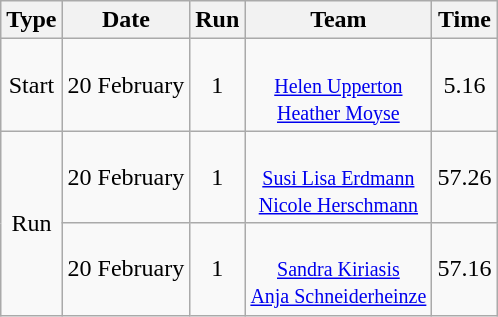<table class="wikitable" style="text-align:center">
<tr>
<th>Type</th>
<th>Date</th>
<th>Run</th>
<th>Team</th>
<th>Time</th>
</tr>
<tr>
<td>Start</td>
<td>20 February</td>
<td>1</td>
<td><small><br> <a href='#'>Helen Upperton</a><br><a href='#'>Heather Moyse</a></small></td>
<td>5.16</td>
</tr>
<tr>
<td rowspan=2>Run</td>
<td>20 February</td>
<td>1</td>
<td><small><br> <a href='#'>Susi Lisa Erdmann</a><br><a href='#'>Nicole Herschmann</a></small></td>
<td>57.26</td>
</tr>
<tr>
<td>20 February</td>
<td>1</td>
<td><small><br> <a href='#'>Sandra Kiriasis</a><br><a href='#'>Anja Schneiderheinze</a></small></td>
<td>57.16</td>
</tr>
</table>
